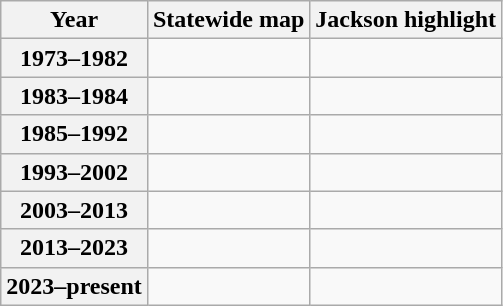<table class=wikitable>
<tr>
<th>Year</th>
<th>Statewide map</th>
<th>Jackson highlight</th>
</tr>
<tr>
<th>1973–1982</th>
<td></td>
<td></td>
</tr>
<tr>
<th>1983–1984</th>
<td></td>
<td></td>
</tr>
<tr>
<th>1985–1992</th>
<td></td>
<td></td>
</tr>
<tr>
<th>1993–2002</th>
<td></td>
<td></td>
</tr>
<tr>
<th>2003–2013</th>
<td></td>
<td></td>
</tr>
<tr>
<th>2013–2023</th>
<td></td>
<td></td>
</tr>
<tr>
<th>2023–present</th>
<td></td>
</tr>
</table>
